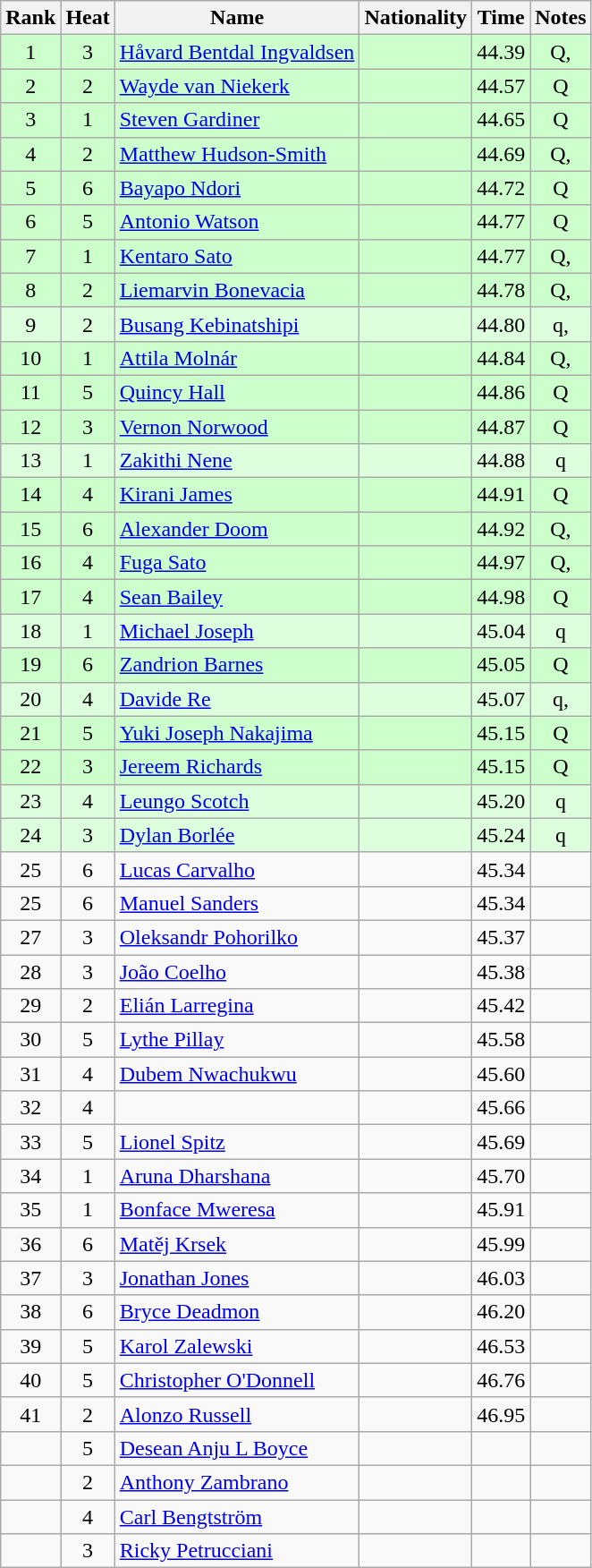<table class="wikitable sortable" style="text-align:center">
<tr>
<th>Rank</th>
<th>Heat</th>
<th>Name</th>
<th>Nationality</th>
<th>Time</th>
<th>Notes</th>
</tr>
<tr bgcolor=ccffcc>
<td>1</td>
<td>3</td>
<td align="left"><a href='#'>Håvard Bentdal Ingvaldsen</a></td>
<td align="left"></td>
<td>44.39</td>
<td>Q, </td>
</tr>
<tr bgcolor=ccffcc>
<td>2</td>
<td>2</td>
<td align="left"><a href='#'>Wayde van Niekerk</a></td>
<td align="left"></td>
<td>44.57</td>
<td>Q</td>
</tr>
<tr bgcolor=ccffcc>
<td>3</td>
<td>1</td>
<td align="left"><a href='#'>Steven Gardiner</a></td>
<td align="left"></td>
<td>44.65</td>
<td>Q</td>
</tr>
<tr bgcolor=ccffcc>
<td>4</td>
<td>2</td>
<td align="left"><a href='#'>Matthew Hudson-Smith</a></td>
<td align="left"></td>
<td>44.69</td>
<td>Q, </td>
</tr>
<tr bgcolor=ccffcc>
<td>5</td>
<td>6</td>
<td align="left"><a href='#'>Bayapo Ndori</a></td>
<td align="left"></td>
<td>44.72</td>
<td>Q</td>
</tr>
<tr bgcolor=ccffcc>
<td>6</td>
<td>5</td>
<td align="left"><a href='#'>Antonio Watson</a></td>
<td align="left"></td>
<td>44.77</td>
<td>Q</td>
</tr>
<tr bgcolor=ccffcc>
<td>7</td>
<td>1</td>
<td align="left"><a href='#'>Kentaro Sato</a></td>
<td align="left"></td>
<td>44.77</td>
<td>Q, </td>
</tr>
<tr bgcolor=ccffcc>
<td>8</td>
<td>2</td>
<td align="left"><a href='#'>Liemarvin Bonevacia</a></td>
<td align="left"></td>
<td>44.78</td>
<td>Q, </td>
</tr>
<tr bgcolor=ddffdd>
<td>9</td>
<td>2</td>
<td align="left"><a href='#'>Busang Kebinatshipi</a></td>
<td align="left"></td>
<td>44.80</td>
<td>q, </td>
</tr>
<tr bgcolor=ccffcc>
<td>10</td>
<td>1</td>
<td align="left"><a href='#'>Attila Molnár</a></td>
<td align="left"></td>
<td>44.84</td>
<td>Q, </td>
</tr>
<tr bgcolor=ccffcc>
<td>11</td>
<td>5</td>
<td align="left"><a href='#'>Quincy Hall</a></td>
<td align="left"></td>
<td>44.86</td>
<td>Q</td>
</tr>
<tr bgcolor=ccffcc>
<td>12</td>
<td>3</td>
<td align="left"><a href='#'>Vernon Norwood</a></td>
<td align="left"></td>
<td>44.87</td>
<td>Q</td>
</tr>
<tr bgcolor=ddffdd>
<td>13</td>
<td>1</td>
<td align="left"><a href='#'>Zakithi Nene</a></td>
<td align="left"></td>
<td>44.88</td>
<td>q</td>
</tr>
<tr bgcolor=ccffcc>
<td>14</td>
<td>4</td>
<td align="left"><a href='#'>Kirani James</a></td>
<td align="left"></td>
<td>44.91</td>
<td>Q</td>
</tr>
<tr bgcolor=ccffcc>
<td>15</td>
<td>6</td>
<td align="left"><a href='#'>Alexander Doom</a></td>
<td align="left"></td>
<td>44.92</td>
<td>Q, </td>
</tr>
<tr bgcolor=ccffcc>
<td>16</td>
<td>4</td>
<td align="left"><a href='#'>Fuga Sato</a></td>
<td align="left"></td>
<td>44.97</td>
<td>Q, </td>
</tr>
<tr bgcolor=ccffcc>
<td>17</td>
<td>4</td>
<td align="left"><a href='#'>Sean Bailey</a></td>
<td align="left"></td>
<td>44.98</td>
<td>Q</td>
</tr>
<tr bgcolor=ddffdd>
<td>18</td>
<td>1</td>
<td align="left"><a href='#'>Michael Joseph</a></td>
<td align="left"></td>
<td>45.04</td>
<td>q</td>
</tr>
<tr bgcolor=ccffcc>
<td>19</td>
<td>6</td>
<td align="left"><a href='#'>Zandrion Barnes</a></td>
<td align="left"></td>
<td>45.05</td>
<td>Q</td>
</tr>
<tr bgcolor=ddffdd>
<td>20</td>
<td>4</td>
<td align="left"><a href='#'>Davide Re</a></td>
<td align="left"></td>
<td>45.07</td>
<td>q, </td>
</tr>
<tr bgcolor=ccffcc>
<td>21</td>
<td>5</td>
<td align="left"><a href='#'>Yuki Joseph Nakajima</a></td>
<td align="left"></td>
<td>45.15</td>
<td>Q</td>
</tr>
<tr bgcolor=ccffcc>
<td>22</td>
<td>3</td>
<td align="left"><a href='#'>Jereem Richards</a></td>
<td align="left"></td>
<td>45.15</td>
<td>Q</td>
</tr>
<tr bgcolor=ddffdd>
<td>23</td>
<td>4</td>
<td align="left"><a href='#'>Leungo Scotch</a></td>
<td align="left"></td>
<td>45.20</td>
<td>q</td>
</tr>
<tr bgcolor=ddffdd>
<td>24</td>
<td>3</td>
<td align="left"><a href='#'>Dylan Borlée</a></td>
<td align="left"></td>
<td>45.24</td>
<td>q</td>
</tr>
<tr>
<td>25</td>
<td>6</td>
<td align="left"><a href='#'>Lucas Carvalho</a></td>
<td align="left"></td>
<td>45.34</td>
<td></td>
</tr>
<tr>
<td>25</td>
<td>6</td>
<td align="left"><a href='#'>Manuel Sanders</a></td>
<td align="left"></td>
<td>45.34</td>
<td></td>
</tr>
<tr>
<td>27</td>
<td>3</td>
<td align="left"><a href='#'>Oleksandr Pohorilko</a></td>
<td align="left"></td>
<td>45.37</td>
<td></td>
</tr>
<tr>
<td>28</td>
<td>3</td>
<td align="left"><a href='#'>João Coelho</a></td>
<td align="left"></td>
<td>45.38</td>
<td></td>
</tr>
<tr>
<td>29</td>
<td>2</td>
<td align="left"><a href='#'>Elián Larregina</a></td>
<td align="left"></td>
<td>45.42</td>
<td></td>
</tr>
<tr>
<td>30</td>
<td>5</td>
<td align="left"><a href='#'>Lythe Pillay</a></td>
<td align="left"></td>
<td>45.58</td>
<td></td>
</tr>
<tr>
<td>31</td>
<td>4</td>
<td align="left"><a href='#'>Dubem Nwachukwu</a></td>
<td align="left"></td>
<td>45.60</td>
<td></td>
</tr>
<tr>
<td>32</td>
<td>4</td>
<td align="left"></td>
<td align="left"></td>
<td>45.66</td>
<td></td>
</tr>
<tr>
<td>33</td>
<td>5</td>
<td align="left"><a href='#'>Lionel Spitz</a></td>
<td align="left"></td>
<td>45.69</td>
<td></td>
</tr>
<tr>
<td>34</td>
<td>1</td>
<td align="left"><a href='#'>Aruna Dharshana</a></td>
<td align="left"></td>
<td>45.70</td>
<td></td>
</tr>
<tr>
<td>35</td>
<td>1</td>
<td align="left"><a href='#'>Bonface Mweresa</a></td>
<td align="left"></td>
<td>45.91</td>
<td></td>
</tr>
<tr>
<td>36</td>
<td>6</td>
<td align="left"><a href='#'>Matěj Krsek</a></td>
<td align="left"></td>
<td>45.99</td>
<td></td>
</tr>
<tr>
<td>37</td>
<td>3</td>
<td align="left"><a href='#'>Jonathan Jones</a></td>
<td align="left"></td>
<td>46.03</td>
<td></td>
</tr>
<tr>
<td>38</td>
<td>6</td>
<td align="left"><a href='#'>Bryce Deadmon</a></td>
<td align="left"></td>
<td>46.20</td>
<td></td>
</tr>
<tr>
<td>39</td>
<td>5</td>
<td align="left"><a href='#'>Karol Zalewski</a></td>
<td align="left"></td>
<td>46.53</td>
<td></td>
</tr>
<tr>
<td>40</td>
<td>5</td>
<td align="left"><a href='#'>Christopher O'Donnell</a></td>
<td align="left"></td>
<td>46.76</td>
<td></td>
</tr>
<tr>
<td>41</td>
<td>2</td>
<td align="left"><a href='#'>Alonzo Russell</a></td>
<td align="left"></td>
<td>46.95</td>
<td></td>
</tr>
<tr>
<td></td>
<td>5</td>
<td align="left"><a href='#'>Desean Anju L Boyce</a></td>
<td align="left"></td>
<td></td>
<td></td>
</tr>
<tr>
<td></td>
<td>2</td>
<td align="left"><a href='#'>Anthony Zambrano</a></td>
<td align="left"></td>
<td></td>
<td></td>
</tr>
<tr>
<td></td>
<td>4</td>
<td align=left><a href='#'>Carl Bengtström</a></td>
<td align=left></td>
<td></td>
<td></td>
</tr>
<tr>
<td></td>
<td>3</td>
<td align=left><a href='#'>Ricky Petrucciani</a></td>
<td align=left></td>
<td></td>
<td></td>
</tr>
</table>
